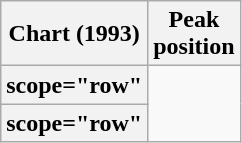<table class="wikitable plainrowheaders sortable">
<tr>
<th scope="col">Chart (1993)</th>
<th scope="col">Peak<br>position</th>
</tr>
<tr>
<th>scope="row" </th>
</tr>
<tr>
<th>scope="row" </th>
</tr>
</table>
